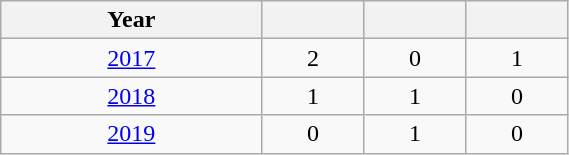<table class="wikitable" width=30% style="font-size:100%; text-align:center;">
<tr>
<th>Year</th>
<th></th>
<th></th>
<th></th>
</tr>
<tr>
<td><a href='#'>2017</a></td>
<td>2</td>
<td>0</td>
<td>1</td>
</tr>
<tr>
<td><a href='#'>2018</a></td>
<td>1</td>
<td>1</td>
<td>0</td>
</tr>
<tr>
<td><a href='#'>2019</a></td>
<td>0</td>
<td>1</td>
<td>0</td>
</tr>
</table>
